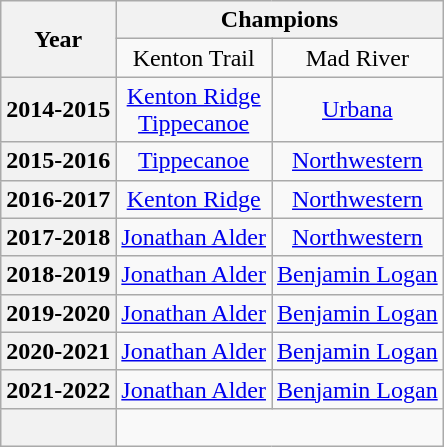<table class="wikitable" style="text-align: center;">
<tr>
<th rowspan=2>Year</th>
<th colspan=5>Champions</th>
</tr>
<tr>
<td>Kenton Trail</td>
<td>Mad River</td>
</tr>
<tr>
<th>2014-2015</th>
<td><a href='#'>Kenton Ridge</a><br><a href='#'>Tippecanoe</a></td>
<td><a href='#'>Urbana</a></td>
</tr>
<tr>
<th>2015-2016</th>
<td><a href='#'>Tippecanoe</a></td>
<td><a href='#'>Northwestern</a></td>
</tr>
<tr>
<th>2016-2017</th>
<td><a href='#'>Kenton Ridge</a></td>
<td><a href='#'>Northwestern</a></td>
</tr>
<tr>
<th>2017-2018</th>
<td><a href='#'>Jonathan Alder</a></td>
<td><a href='#'>Northwestern</a></td>
</tr>
<tr>
<th>2018-2019</th>
<td><a href='#'>Jonathan Alder</a></td>
<td><a href='#'>Benjamin Logan</a></td>
</tr>
<tr>
<th>2019-2020</th>
<td><a href='#'>Jonathan Alder</a></td>
<td><a href='#'>Benjamin Logan</a></td>
</tr>
<tr>
<th>2020-2021</th>
<td><a href='#'>Jonathan Alder</a></td>
<td><a href='#'>Benjamin Logan</a></td>
</tr>
<tr>
<th>2021-2022</th>
<td><a href='#'>Jonathan Alder</a></td>
<td><a href='#'>Benjamin Logan</a></td>
</tr>
<tr>
<th><br></th>
</tr>
</table>
